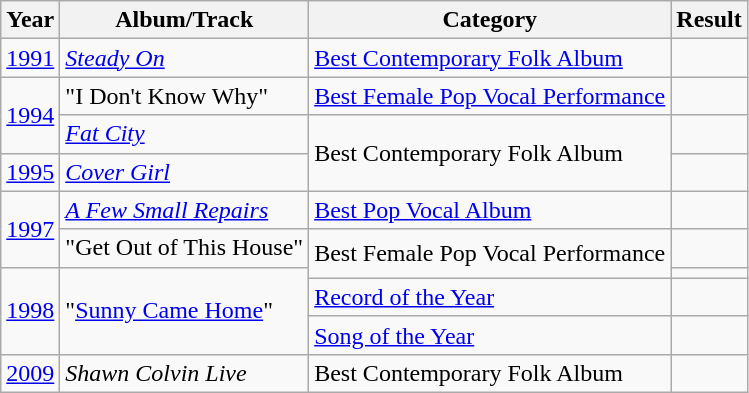<table class="wikitable">
<tr>
<th>Year</th>
<th>Album/Track</th>
<th>Category</th>
<th>Result</th>
</tr>
<tr>
<td><a href='#'>1991</a></td>
<td><em><a href='#'>Steady On</a></em></td>
<td><a href='#'>Best Contemporary Folk Album</a></td>
<td></td>
</tr>
<tr>
<td rowspan="2"><a href='#'>1994</a></td>
<td>"I Don't Know Why"</td>
<td><a href='#'>Best Female Pop Vocal Performance</a></td>
<td></td>
</tr>
<tr>
<td><em><a href='#'>Fat City</a></em></td>
<td rowspan="2">Best Contemporary Folk Album</td>
<td></td>
</tr>
<tr>
<td><a href='#'>1995</a></td>
<td><em><a href='#'>Cover Girl</a></em></td>
<td></td>
</tr>
<tr>
<td rowspan="2"><a href='#'>1997</a></td>
<td><em><a href='#'>A Few Small Repairs</a></em></td>
<td><a href='#'>Best Pop Vocal Album</a></td>
<td></td>
</tr>
<tr>
<td>"Get Out of This House"</td>
<td rowspan="2">Best Female Pop Vocal Performance</td>
<td></td>
</tr>
<tr>
<td rowspan="3"><a href='#'>1998</a></td>
<td rowspan="3">"<a href='#'>Sunny Came Home</a>"</td>
<td></td>
</tr>
<tr>
<td><a href='#'>Record of the Year</a></td>
<td></td>
</tr>
<tr>
<td><a href='#'>Song of the Year</a></td>
<td></td>
</tr>
<tr>
<td><a href='#'>2009</a></td>
<td><em>Shawn Colvin Live</em></td>
<td>Best Contemporary Folk Album</td>
<td></td>
</tr>
</table>
